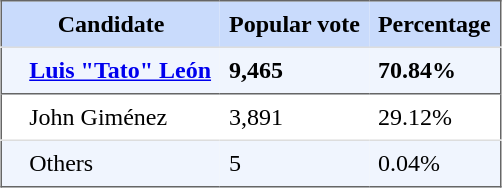<table style="border: 1px solid #666666; border-collapse: collapse" align="center" cellpadding="6">
<tr style="background-color: #C9DBFC">
<th colspan="2">Candidate</th>
<th>Popular vote</th>
<th>Percentage</th>
</tr>
<tr style="background-color: #F0F5FE">
<td style="border-top: 1px solid #DDDDDD"></td>
<td style="border-top: 1px solid #DDDDDD"><strong><a href='#'>Luis "Tato" León</a></strong></td>
<td style="border-top: 1px solid #DDDDDD"><strong>9,465</strong></td>
<td style="border-top: 1px solid #DDDDDD"><strong>70.84%</strong></td>
</tr>
<tr>
<td style="border-top: 1px solid #666666"></td>
<td style="border-top: 1px solid #666666">John Giménez</td>
<td style="border-top: 1px solid #666666">3,891</td>
<td style="border-top: 1px solid #666666">29.12%</td>
</tr>
<tr style="background-color: #F0F5FE">
<td style="border-top: 1px solid #DDDDDD"></td>
<td style="border-top: 1px solid #DDDDDD">Others</td>
<td style="border-top: 1px solid #DDDDDD">5</td>
<td style="border-top: 1px solid #DDDDDD">0.04%</td>
</tr>
</table>
